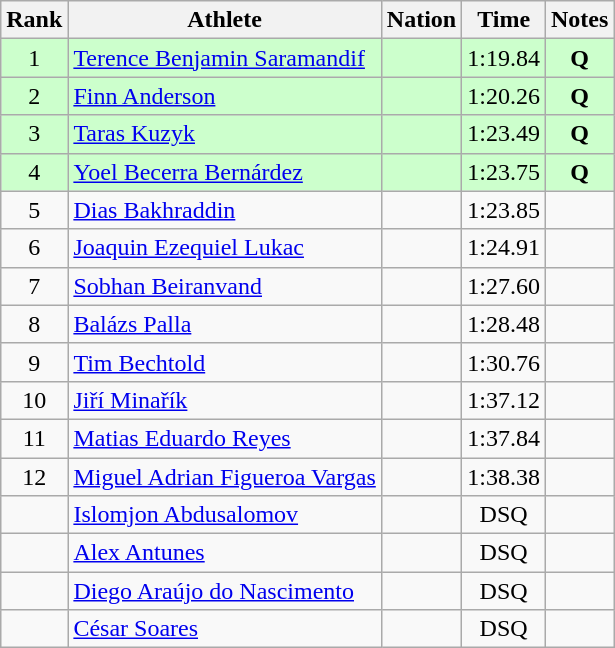<table class="wikitable sortable" style="text-align:center;">
<tr>
<th>Rank</th>
<th>Athlete</th>
<th>Nation</th>
<th>Time</th>
<th>Notes</th>
</tr>
<tr bgcolor=ccffcc>
<td>1</td>
<td align=left><a href='#'>Terence Benjamin Saramandif</a></td>
<td align=left></td>
<td>1:19.84</td>
<td><strong>Q</strong></td>
</tr>
<tr bgcolor=ccffcc>
<td>2</td>
<td align=left><a href='#'>Finn Anderson</a></td>
<td align=left></td>
<td>1:20.26</td>
<td><strong>Q</strong></td>
</tr>
<tr bgcolor=ccffcc>
<td>3</td>
<td align=left><a href='#'>Taras Kuzyk</a></td>
<td align=left></td>
<td>1:23.49</td>
<td><strong>Q</strong></td>
</tr>
<tr bgcolor=ccffcc>
<td>4</td>
<td align=left><a href='#'>Yoel Becerra Bernárdez</a></td>
<td align=left></td>
<td>1:23.75</td>
<td><strong>Q</strong></td>
</tr>
<tr>
<td>5</td>
<td align=left><a href='#'>Dias Bakhraddin</a></td>
<td align=left></td>
<td>1:23.85</td>
<td></td>
</tr>
<tr>
<td>6</td>
<td align=left><a href='#'>Joaquin Ezequiel Lukac</a></td>
<td align=left></td>
<td>1:24.91</td>
<td></td>
</tr>
<tr>
<td>7</td>
<td align=left><a href='#'>Sobhan Beiranvand</a></td>
<td align=left></td>
<td>1:27.60</td>
<td></td>
</tr>
<tr>
<td>8</td>
<td align=left><a href='#'>Balázs Palla</a></td>
<td align=left></td>
<td>1:28.48</td>
<td></td>
</tr>
<tr>
<td>9</td>
<td align=left><a href='#'>Tim Bechtold</a></td>
<td align=left></td>
<td>1:30.76</td>
<td></td>
</tr>
<tr>
<td>10</td>
<td align=left><a href='#'>Jiří Minařík</a></td>
<td align=left></td>
<td>1:37.12</td>
<td></td>
</tr>
<tr>
<td>11</td>
<td align=left><a href='#'>Matias Eduardo Reyes</a></td>
<td align=left></td>
<td>1:37.84</td>
<td></td>
</tr>
<tr>
<td>12</td>
<td align=left><a href='#'>Miguel Adrian Figueroa Vargas</a></td>
<td align=left></td>
<td>1:38.38</td>
<td></td>
</tr>
<tr>
<td></td>
<td align=left><a href='#'>Islomjon Abdusalomov</a></td>
<td align=left></td>
<td>DSQ</td>
<td></td>
</tr>
<tr>
<td></td>
<td align=left><a href='#'>Alex Antunes</a></td>
<td align=left></td>
<td>DSQ</td>
<td></td>
</tr>
<tr>
<td></td>
<td align=left><a href='#'>Diego Araújo do Nascimento</a></td>
<td align=left></td>
<td>DSQ</td>
<td></td>
</tr>
<tr>
<td></td>
<td align=left><a href='#'>César Soares</a></td>
<td align=left></td>
<td>DSQ</td>
<td></td>
</tr>
</table>
